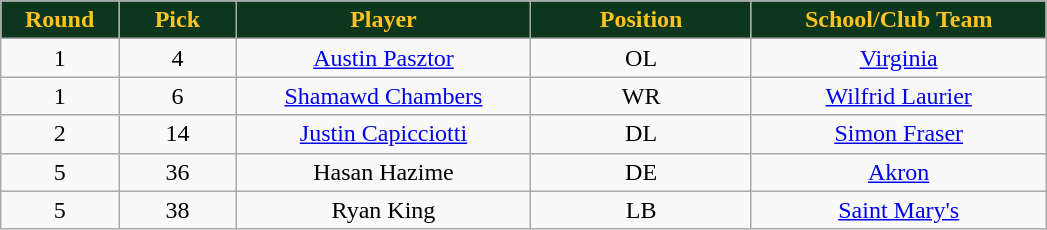<table class="wikitable sortable sortable">
<tr>
<th style="background:#0c371d; color:#ffc322; width:8%;">Round</th>
<th style="background:#0c371d; color:#ffc322; width:8%;">Pick</th>
<th style="background:#0c371d; color:#ffc322; width:20%;">Player</th>
<th style="background:#0c371d; color:#ffc322; width:15%;">Position</th>
<th style="background:#0c371d; color:#ffc322; width:20%;">School/Club Team</th>
</tr>
<tr style="text-align:center;">
<td align=center>1</td>
<td>4</td>
<td><a href='#'>Austin Pasztor</a></td>
<td>OL</td>
<td><a href='#'>Virginia</a></td>
</tr>
<tr style="text-align:center;">
<td align=center>1</td>
<td>6</td>
<td><a href='#'>Shamawd Chambers</a></td>
<td>WR</td>
<td><a href='#'>Wilfrid Laurier</a></td>
</tr>
<tr style="text-align:center;">
<td align=center>2</td>
<td>14</td>
<td><a href='#'>Justin Capicciotti</a></td>
<td>DL</td>
<td><a href='#'>Simon Fraser</a></td>
</tr>
<tr style="text-align:center;">
<td align=center>5</td>
<td>36</td>
<td>Hasan Hazime</td>
<td>DE</td>
<td><a href='#'>Akron</a></td>
</tr>
<tr style="text-align:center;">
<td align=center>5</td>
<td>38</td>
<td>Ryan King</td>
<td>LB</td>
<td><a href='#'>Saint Mary's</a></td>
</tr>
</table>
